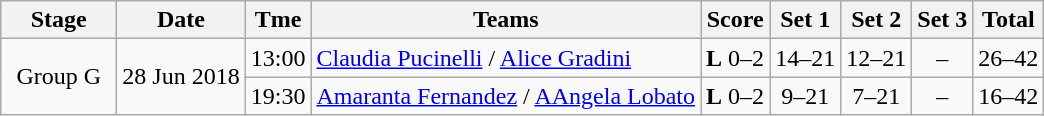<table class=wikitable>
<tr>
<th width=70>Stage</th>
<th>Date</th>
<th>Tme</th>
<th>Teams</th>
<th>Score</th>
<th>Set 1</th>
<th>Set 2</th>
<th>Set 3</th>
<th>Total</th>
</tr>
<tr align=center>
<td rowspan=2>Group G</td>
<td rowspan=2>28 Jun 2018</td>
<td>13:00</td>
<td align=left> <a href='#'>Claudia Pucinelli</a> / <a href='#'>Alice Gradini</a></td>
<td><strong>L</strong> 0–2</td>
<td>14–21</td>
<td>12–21</td>
<td>–</td>
<td>26–42</td>
</tr>
<tr align=center>
<td>19:30</td>
<td align=left> <a href='#'>Amaranta Fernandez</a> / <a href='#'>AAngela Lobato</a></td>
<td><strong>L</strong> 0–2</td>
<td>9–21</td>
<td>7–21</td>
<td>–</td>
<td>16–42</td>
</tr>
</table>
